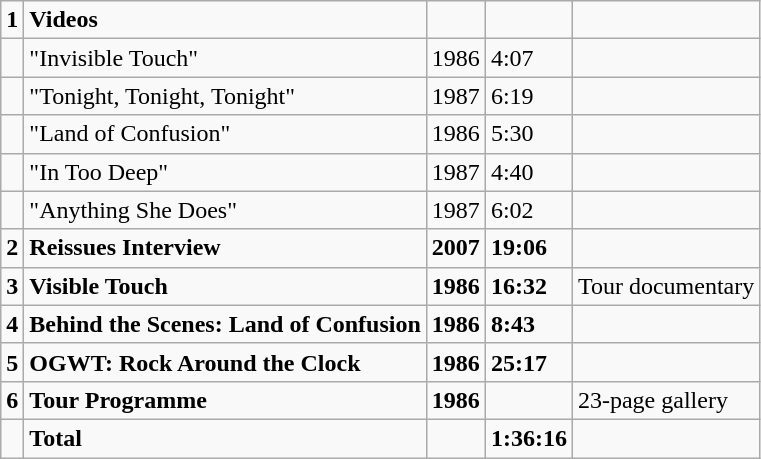<table class="wikitable">
<tr>
<td><strong>1</strong></td>
<td><strong>Videos</strong></td>
<td></td>
<td></td>
<td></td>
</tr>
<tr>
<td></td>
<td>"Invisible Touch"</td>
<td>1986</td>
<td>4:07</td>
<td></td>
</tr>
<tr>
<td></td>
<td>"Tonight, Tonight, Tonight"</td>
<td>1987</td>
<td>6:19</td>
<td></td>
</tr>
<tr>
<td></td>
<td>"Land of Confusion"</td>
<td>1986</td>
<td>5:30</td>
<td></td>
</tr>
<tr>
<td></td>
<td>"In Too Deep"</td>
<td>1987</td>
<td>4:40</td>
<td></td>
</tr>
<tr>
<td></td>
<td>"Anything She Does"</td>
<td>1987</td>
<td>6:02</td>
<td></td>
</tr>
<tr>
<td><strong>2</strong></td>
<td><strong>Reissues Interview</strong></td>
<td><strong>2007</strong></td>
<td><strong>19:06</strong></td>
<td></td>
</tr>
<tr>
<td><strong>3</strong></td>
<td><strong>Visible Touch</strong></td>
<td><strong>1986</strong></td>
<td><strong>16:32</strong></td>
<td>Tour documentary</td>
</tr>
<tr>
<td><strong>4</strong></td>
<td><strong>Behind the Scenes: Land of Confusion</strong></td>
<td><strong>1986</strong></td>
<td><strong>8:43</strong></td>
<td></td>
</tr>
<tr>
<td><strong>5</strong></td>
<td><strong>OGWT: Rock Around the Clock</strong></td>
<td><strong>1986</strong></td>
<td><strong>25:17</strong></td>
<td></td>
</tr>
<tr>
<td><strong>6</strong></td>
<td><strong>Tour Programme</strong></td>
<td><strong>1986</strong></td>
<td></td>
<td>23-page gallery</td>
</tr>
<tr>
<td></td>
<td><strong>Total</strong></td>
<td></td>
<td><strong>1:36:16</strong></td>
<td></td>
</tr>
</table>
